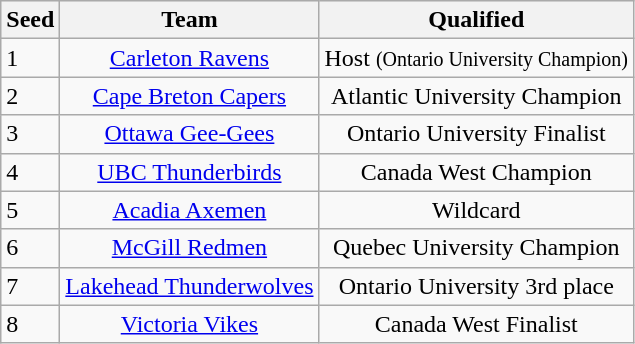<table class="wikitable sortable" style="text-align: center;">
<tr bgcolor="#efefef" align=center>
<th align=left>Seed</th>
<th align=left>Team</th>
<th align=left>Qualified</th>
</tr>
<tr align=center>
<td align=left>1</td>
<td><a href='#'>Carleton Ravens</a></td>
<td>Host <small>(Ontario University Champion)</small></td>
</tr>
<tr align=center>
<td align=left>2</td>
<td><a href='#'>Cape Breton Capers</a></td>
<td>Atlantic University Champion</td>
</tr>
<tr align=center>
<td align=left>3</td>
<td><a href='#'>Ottawa Gee-Gees</a></td>
<td>Ontario University Finalist</td>
</tr>
<tr align=center>
<td align=left>4</td>
<td><a href='#'>UBC Thunderbirds</a></td>
<td>Canada West Champion</td>
</tr>
<tr align=center>
<td align=left>5</td>
<td><a href='#'>Acadia Axemen</a></td>
<td>Wildcard</td>
</tr>
<tr align=center>
<td align=left>6</td>
<td><a href='#'>McGill Redmen</a></td>
<td>Quebec University Champion</td>
</tr>
<tr align=center>
<td align=left>7</td>
<td><a href='#'>Lakehead Thunderwolves</a></td>
<td>Ontario University 3rd place</td>
</tr>
<tr align=center>
<td align=left>8</td>
<td><a href='#'>Victoria Vikes</a></td>
<td>Canada West Finalist</td>
</tr>
</table>
